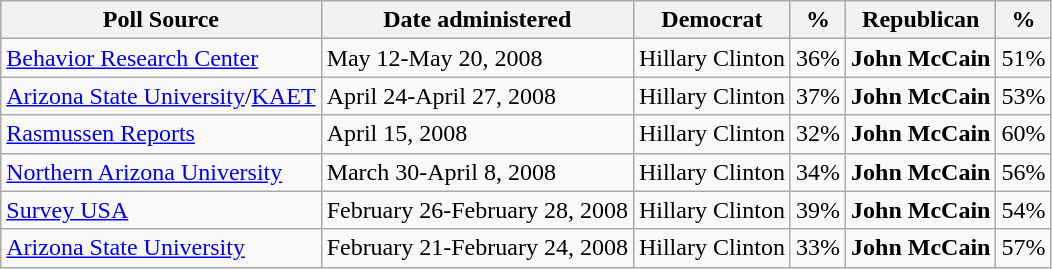<table class="wikitable">
<tr valign=bottom>
<th>Poll Source</th>
<th>Date administered</th>
<th>Democrat</th>
<th>%</th>
<th>Republican</th>
<th>%</th>
</tr>
<tr>
<td><a href='#'>Behavior Research Center</a></td>
<td>May 12-May 20, 2008</td>
<td>Hillary Clinton</td>
<td>36%</td>
<td><strong>John McCain</strong></td>
<td>51%</td>
</tr>
<tr>
<td><a href='#'>Arizona State University</a>/<a href='#'>KAET</a></td>
<td>April 24-April 27, 2008</td>
<td>Hillary Clinton</td>
<td>37%</td>
<td><strong>John McCain</strong></td>
<td>53%</td>
</tr>
<tr>
<td><a href='#'>Rasmussen Reports</a></td>
<td>April 15, 2008</td>
<td>Hillary Clinton</td>
<td>32%</td>
<td><strong>John McCain</strong></td>
<td>60%</td>
</tr>
<tr>
<td><a href='#'>Northern Arizona University</a></td>
<td>March 30-April 8, 2008</td>
<td>Hillary Clinton</td>
<td>34%</td>
<td><strong>John McCain</strong></td>
<td>56%</td>
</tr>
<tr>
<td><a href='#'>Survey USA</a></td>
<td>February 26-February 28, 2008</td>
<td>Hillary Clinton</td>
<td>39%</td>
<td><strong>John McCain</strong></td>
<td>54%</td>
</tr>
<tr>
<td><a href='#'>Arizona State University</a></td>
<td>February 21-February 24, 2008</td>
<td>Hillary Clinton</td>
<td>33%</td>
<td><strong>John McCain</strong></td>
<td>57%</td>
</tr>
</table>
